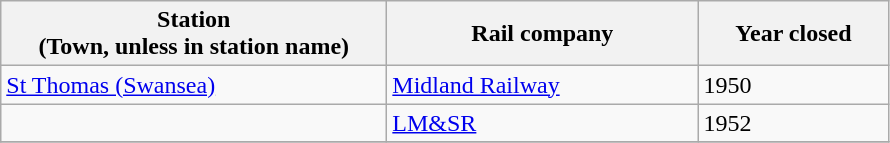<table class="wikitable sortable">
<tr>
<th style="width:250px">Station<br>(Town, unless in station name)</th>
<th style="width:200px">Rail company</th>
<th style="width:120px">Year closed</th>
</tr>
<tr>
<td><a href='#'>St Thomas (Swansea)</a></td>
<td><a href='#'>Midland Railway</a></td>
<td>1950</td>
</tr>
<tr>
<td></td>
<td><a href='#'>LM&SR</a></td>
<td>1952</td>
</tr>
<tr>
</tr>
</table>
